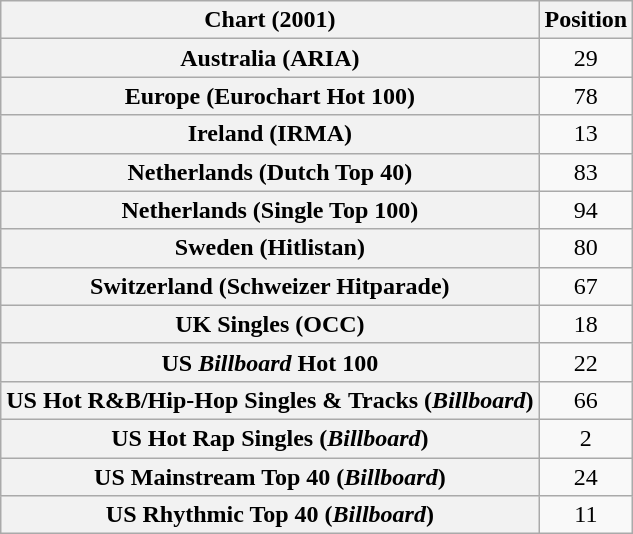<table class="wikitable sortable plainrowheaders" style="text-align:center">
<tr>
<th scope="col">Chart (2001)</th>
<th scope="col">Position</th>
</tr>
<tr>
<th scope="row">Australia (ARIA)</th>
<td>29</td>
</tr>
<tr>
<th scope="row">Europe (Eurochart Hot 100)</th>
<td>78</td>
</tr>
<tr>
<th scope="row">Ireland (IRMA)</th>
<td>13</td>
</tr>
<tr>
<th scope="row">Netherlands (Dutch Top 40)</th>
<td>83</td>
</tr>
<tr>
<th scope="row">Netherlands (Single Top 100)</th>
<td>94</td>
</tr>
<tr>
<th scope="row">Sweden (Hitlistan)</th>
<td>80</td>
</tr>
<tr>
<th scope="row">Switzerland (Schweizer Hitparade)</th>
<td>67</td>
</tr>
<tr>
<th scope="row">UK Singles (OCC)</th>
<td>18</td>
</tr>
<tr>
<th scope="row">US <em>Billboard</em> Hot 100</th>
<td>22</td>
</tr>
<tr>
<th scope="row">US Hot R&B/Hip-Hop Singles & Tracks (<em>Billboard</em>)</th>
<td>66</td>
</tr>
<tr>
<th scope="row">US Hot Rap Singles (<em>Billboard</em>)</th>
<td>2</td>
</tr>
<tr>
<th scope="row">US Mainstream Top 40 (<em>Billboard</em>)</th>
<td>24</td>
</tr>
<tr>
<th scope="row">US Rhythmic Top 40 (<em>Billboard</em>)</th>
<td>11</td>
</tr>
</table>
